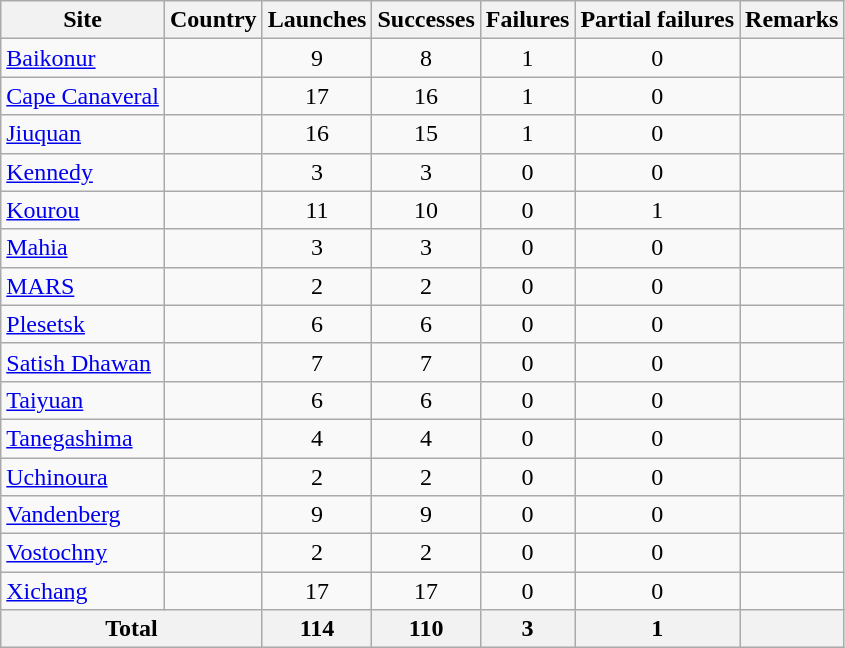<table class="wikitable sortable" style="text-align:center;">
<tr>
<th>Site</th>
<th>Country</th>
<th>Launches</th>
<th>Successes</th>
<th>Failures</th>
<th>Partial failures</th>
<th>Remarks</th>
</tr>
<tr>
<td align=left><a href='#'>Baikonur</a></td>
<td align=left></td>
<td>9</td>
<td>8</td>
<td>1</td>
<td>0</td>
<td></td>
</tr>
<tr>
<td align=left><a href='#'>Cape Canaveral</a></td>
<td align=left></td>
<td>17</td>
<td>16</td>
<td>1</td>
<td>0</td>
<td></td>
</tr>
<tr>
<td align=left><a href='#'>Jiuquan</a></td>
<td align=left></td>
<td>16</td>
<td>15</td>
<td>1</td>
<td>0</td>
<td></td>
</tr>
<tr>
<td align=left><a href='#'>Kennedy</a></td>
<td align=left></td>
<td>3</td>
<td>3</td>
<td>0</td>
<td>0</td>
<td></td>
</tr>
<tr>
<td align=left><a href='#'>Kourou</a></td>
<td align=left></td>
<td>11</td>
<td>10</td>
<td>0</td>
<td>1</td>
<td></td>
</tr>
<tr>
<td align=left><a href='#'>Mahia</a></td>
<td align=left></td>
<td>3</td>
<td>3</td>
<td>0</td>
<td>0</td>
<td></td>
</tr>
<tr>
<td align=left><a href='#'>MARS</a></td>
<td align=left></td>
<td>2</td>
<td>2</td>
<td>0</td>
<td>0</td>
<td></td>
</tr>
<tr>
<td align=left><a href='#'>Plesetsk</a></td>
<td align=left></td>
<td>6</td>
<td>6</td>
<td>0</td>
<td>0</td>
<td></td>
</tr>
<tr>
<td align=left><a href='#'>Satish Dhawan</a></td>
<td align=left></td>
<td>7</td>
<td>7</td>
<td>0</td>
<td>0</td>
<td></td>
</tr>
<tr>
<td align=left><a href='#'>Taiyuan</a></td>
<td align=left></td>
<td>6</td>
<td>6</td>
<td>0</td>
<td>0</td>
<td></td>
</tr>
<tr>
<td align=left><a href='#'>Tanegashima</a></td>
<td align=left></td>
<td>4</td>
<td>4</td>
<td>0</td>
<td>0</td>
<td></td>
</tr>
<tr>
<td align=left><a href='#'>Uchinoura</a></td>
<td align=left></td>
<td>2</td>
<td>2</td>
<td>0</td>
<td>0</td>
<td></td>
</tr>
<tr>
<td align=left><a href='#'>Vandenberg</a></td>
<td align=left></td>
<td>9</td>
<td>9</td>
<td>0</td>
<td>0</td>
<td></td>
</tr>
<tr>
<td align=left><a href='#'>Vostochny</a></td>
<td align=left></td>
<td>2</td>
<td>2</td>
<td>0</td>
<td>0</td>
<td></td>
</tr>
<tr>
<td align=left><a href='#'>Xichang</a></td>
<td align=left></td>
<td>17</td>
<td>17</td>
<td>0</td>
<td>0</td>
<td></td>
</tr>
<tr class="sortbottom">
<th colspan=2>Total</th>
<th>114</th>
<th>110</th>
<th>3</th>
<th>1</th>
<th></th>
</tr>
</table>
